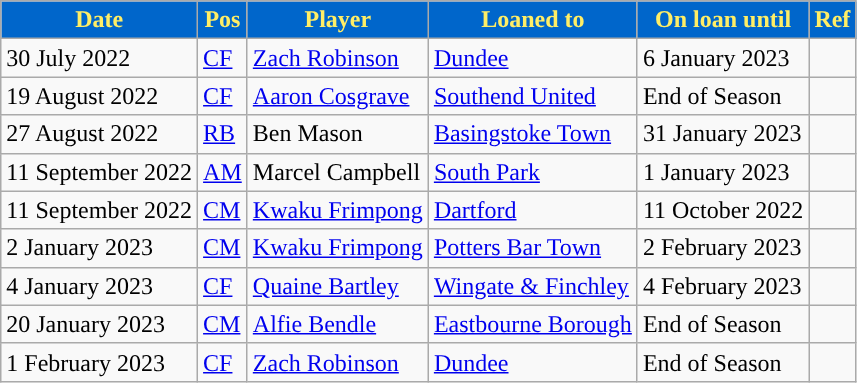<table class="wikitable plainrowheaders sortable">
<tr>
<th style="background:#0066cb; color:#ffee66; ">Date</th>
<th style="background:#0066cb; color:#ffee66; ">Pos</th>
<th style="background:#0066cb; color:#ffee66; ">Player</th>
<th style="background:#0066cb; color:#ffee66; ">Loaned to</th>
<th style="background:#0066cb; color:#ffee66; ">On loan until</th>
<th style="background:#0066cb; color:#ffee66; ">Ref</th>
</tr>
<tr>
<td>30 July 2022</td>
<td><a href='#'>CF</a></td>
<td> <a href='#'>Zach Robinson</a></td>
<td> <a href='#'>Dundee</a></td>
<td>6 January 2023</td>
<td></td>
</tr>
<tr>
<td>19 August 2022</td>
<td><a href='#'>CF</a></td>
<td> <a href='#'>Aaron Cosgrave</a></td>
<td> <a href='#'>Southend United</a></td>
<td>End of Season</td>
<td></td>
</tr>
<tr>
<td>27 August 2022</td>
<td><a href='#'>RB</a></td>
<td> Ben Mason</td>
<td> <a href='#'>Basingstoke Town</a></td>
<td>31 January 2023</td>
<td></td>
</tr>
<tr>
<td>11 September 2022</td>
<td><a href='#'>AM</a></td>
<td> Marcel Campbell</td>
<td> <a href='#'>South Park</a></td>
<td>1 January 2023</td>
<td></td>
</tr>
<tr>
<td>11 September 2022</td>
<td><a href='#'>CM</a></td>
<td> <a href='#'>Kwaku Frimpong</a></td>
<td> <a href='#'>Dartford</a></td>
<td>11 October 2022</td>
<td></td>
</tr>
<tr>
<td>2 January 2023</td>
<td><a href='#'>CM</a></td>
<td> <a href='#'>Kwaku Frimpong</a></td>
<td> <a href='#'>Potters Bar Town</a></td>
<td>2 February 2023</td>
<td></td>
</tr>
<tr>
<td>4 January 2023</td>
<td><a href='#'>CF</a></td>
<td> <a href='#'>Quaine Bartley</a></td>
<td> <a href='#'>Wingate & Finchley</a></td>
<td>4 February 2023</td>
<td></td>
</tr>
<tr>
<td>20 January 2023</td>
<td><a href='#'>CM</a></td>
<td> <a href='#'>Alfie Bendle</a></td>
<td> <a href='#'>Eastbourne Borough</a></td>
<td>End of Season</td>
<td></td>
</tr>
<tr>
<td>1 February 2023</td>
<td><a href='#'>CF</a></td>
<td> <a href='#'>Zach Robinson</a></td>
<td> <a href='#'>Dundee</a></td>
<td>End of Season</td>
<td></td>
</tr>
</table>
